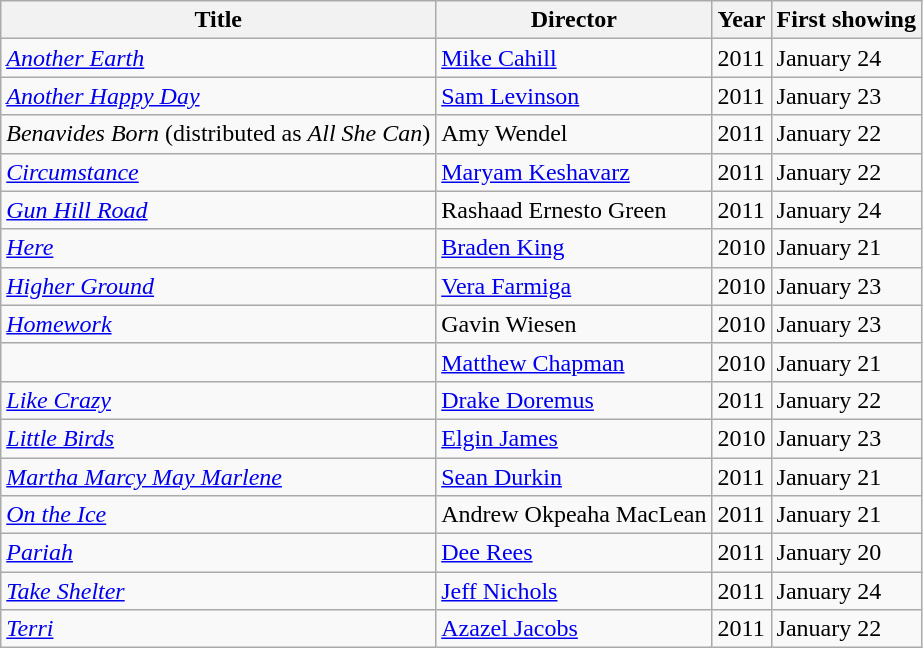<table class="wikitable sortable">
<tr>
<th>Title</th>
<th>Director</th>
<th>Year</th>
<th>First showing</th>
</tr>
<tr>
<td><em><a href='#'>Another Earth</a></em></td>
<td><a href='#'>Mike Cahill</a></td>
<td>2011</td>
<td>January 24</td>
</tr>
<tr>
<td><em><a href='#'>Another Happy Day</a></em></td>
<td><a href='#'>Sam Levinson</a></td>
<td>2011</td>
<td>January 23</td>
</tr>
<tr>
<td><em>Benavides Born</em> (distributed as <em>All She Can</em>)</td>
<td>Amy Wendel</td>
<td>2011</td>
<td>January 22</td>
</tr>
<tr>
<td><em><a href='#'>Circumstance</a></em></td>
<td><a href='#'>Maryam Keshavarz</a></td>
<td>2011</td>
<td>January 22</td>
</tr>
<tr>
<td><em><a href='#'>Gun Hill Road</a></em></td>
<td>Rashaad Ernesto Green</td>
<td>2011</td>
<td>January 24</td>
</tr>
<tr>
<td><em><a href='#'>Here</a></em></td>
<td><a href='#'>Braden King</a></td>
<td>2010</td>
<td>January 21</td>
</tr>
<tr>
<td><em><a href='#'>Higher Ground</a></em></td>
<td><a href='#'>Vera Farmiga</a></td>
<td>2010</td>
<td>January 23</td>
</tr>
<tr>
<td><em><a href='#'>Homework</a></em></td>
<td>Gavin Wiesen</td>
<td>2010</td>
<td>January 23</td>
</tr>
<tr>
<td><em></em></td>
<td><a href='#'>Matthew Chapman</a></td>
<td>2010</td>
<td>January 21</td>
</tr>
<tr>
<td><em><a href='#'>Like Crazy</a></em></td>
<td><a href='#'>Drake Doremus</a></td>
<td>2011</td>
<td>January 22</td>
</tr>
<tr>
<td><em><a href='#'>Little Birds</a></em></td>
<td><a href='#'>Elgin James</a></td>
<td>2010</td>
<td>January 23</td>
</tr>
<tr>
<td><em><a href='#'>Martha Marcy May Marlene</a></em></td>
<td><a href='#'>Sean Durkin</a></td>
<td>2011</td>
<td>January 21</td>
</tr>
<tr>
<td><em><a href='#'>On the Ice</a></em></td>
<td>Andrew Okpeaha MacLean</td>
<td>2011</td>
<td>January 21</td>
</tr>
<tr>
<td><em><a href='#'>Pariah</a></em></td>
<td><a href='#'>Dee Rees</a></td>
<td>2011</td>
<td>January 20</td>
</tr>
<tr>
<td><em><a href='#'>Take Shelter</a></em></td>
<td><a href='#'>Jeff Nichols</a></td>
<td>2011</td>
<td>January 24</td>
</tr>
<tr>
<td><em><a href='#'>Terri</a></em></td>
<td><a href='#'>Azazel Jacobs</a></td>
<td>2011</td>
<td>January 22</td>
</tr>
</table>
